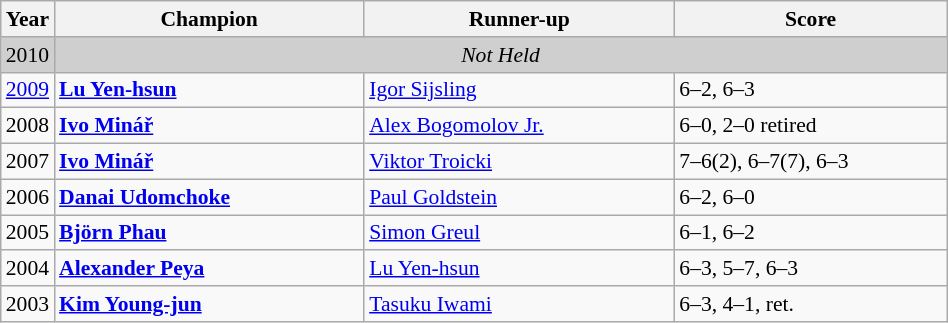<table class="wikitable" style="font-size:90%">
<tr>
<th>Year</th>
<th width="200">Champion</th>
<th width="200">Runner-up</th>
<th width="175">Score</th>
</tr>
<tr>
<td style="background:#cfcfcf">2010</td>
<td colspan=3 align=center style="background:#cfcfcf"><em>Not Held</em></td>
</tr>
<tr>
<td><a href='#'>2009</a></td>
<td> <strong><a href='#'>Lu Yen-hsun</a></strong></td>
<td> <a href='#'>Igor Sijsling</a></td>
<td>6–2, 6–3</td>
</tr>
<tr>
<td>2008</td>
<td> <strong><a href='#'>Ivo Minář</a></strong></td>
<td> <a href='#'>Alex Bogomolov Jr.</a></td>
<td>6–0, 2–0 retired</td>
</tr>
<tr>
<td>2007</td>
<td> <strong><a href='#'>Ivo Minář</a></strong></td>
<td> <a href='#'>Viktor Troicki</a></td>
<td>7–6(2), 6–7(7), 6–3</td>
</tr>
<tr>
<td>2006</td>
<td> <strong><a href='#'>Danai Udomchoke</a></strong></td>
<td> <a href='#'>Paul Goldstein</a></td>
<td>6–2, 6–0</td>
</tr>
<tr>
<td>2005</td>
<td> <strong><a href='#'>Björn Phau</a></strong></td>
<td> <a href='#'>Simon Greul</a></td>
<td>6–1, 6–2</td>
</tr>
<tr>
<td>2004</td>
<td> <strong><a href='#'>Alexander Peya</a></strong></td>
<td> <a href='#'>Lu Yen-hsun</a></td>
<td>6–3, 5–7, 6–3</td>
</tr>
<tr>
<td>2003</td>
<td> <strong><a href='#'>Kim Young-jun</a></strong></td>
<td> <a href='#'>Tasuku Iwami</a></td>
<td>6–3, 4–1, ret.</td>
</tr>
</table>
